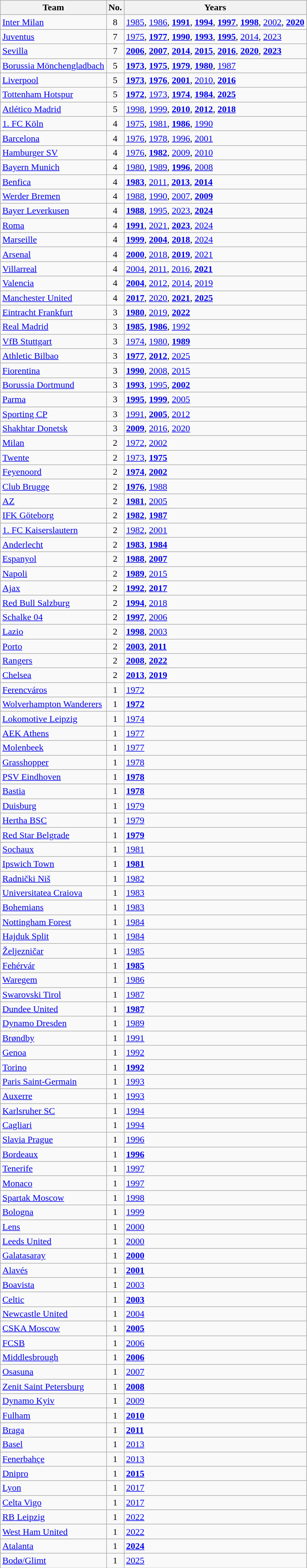<table class="wikitable sortable">
<tr>
<th>Team</th>
<th>No.</th>
<th>Years</th>
</tr>
<tr>
<td> <a href='#'>Inter Milan</a></td>
<td align=center>8</td>
<td><a href='#'>1985</a>, <a href='#'>1986</a>, <strong><a href='#'>1991</a></strong>, <strong><a href='#'>1994</a></strong>, <strong><a href='#'>1997</a></strong>, <strong><a href='#'>1998</a></strong>, <a href='#'>2002</a>, <strong><a href='#'>2020</a></strong></td>
</tr>
<tr>
<td> <a href='#'>Juventus</a></td>
<td align=center>7</td>
<td><a href='#'>1975</a>, <strong><a href='#'>1977</a></strong>, <strong><a href='#'>1990</a></strong>, <strong><a href='#'>1993</a></strong>, <strong><a href='#'>1995</a></strong>, <a href='#'>2014</a>, <a href='#'>2023</a></td>
</tr>
<tr>
<td> <a href='#'>Sevilla</a></td>
<td align=center>7</td>
<td><strong><a href='#'>2006</a></strong>, <strong><a href='#'>2007</a></strong>, <strong><a href='#'>2014</a></strong>, <strong><a href='#'>2015</a></strong>, <strong><a href='#'>2016</a></strong>, <strong><a href='#'>2020</a></strong>, <strong><a href='#'>2023</a></strong></td>
</tr>
<tr>
<td> <a href='#'>Borussia Mönchengladbach</a></td>
<td align=center>5</td>
<td><strong><a href='#'>1973</a></strong>, <strong><a href='#'>1975</a></strong>, <strong><a href='#'>1979</a></strong>, <strong><a href='#'>1980</a></strong>, <a href='#'>1987</a></td>
</tr>
<tr>
<td> <a href='#'>Liverpool</a></td>
<td align=center>5</td>
<td><strong><a href='#'>1973</a></strong>, <strong><a href='#'>1976</a></strong>, <strong><a href='#'>2001</a></strong>, <a href='#'>2010</a>, <strong><a href='#'>2016</a></strong></td>
</tr>
<tr>
<td> <a href='#'>Tottenham Hotspur</a></td>
<td align="center">5</td>
<td><strong><a href='#'>1972</a></strong>, <a href='#'>1973</a>, <strong><a href='#'>1974</a></strong>, <strong><a href='#'>1984</a></strong>, <strong><a href='#'>2025</a></strong></td>
</tr>
<tr>
<td> <a href='#'>Atlético Madrid</a></td>
<td align=center>5</td>
<td><a href='#'>1998</a>, <a href='#'>1999</a>, <strong><a href='#'>2010</a></strong>, <strong><a href='#'>2012</a></strong>, <strong><a href='#'>2018</a></strong></td>
</tr>
<tr>
<td> <a href='#'>1. FC Köln</a></td>
<td align=center>4</td>
<td><a href='#'>1975</a>, <a href='#'>1981</a>, <strong><a href='#'>1986</a></strong>, <a href='#'>1990</a></td>
</tr>
<tr>
<td> <a href='#'>Barcelona</a></td>
<td align=center>4</td>
<td><a href='#'>1976</a>, <a href='#'>1978</a>, <a href='#'>1996</a>, <a href='#'>2001</a></td>
</tr>
<tr>
<td> <a href='#'>Hamburger SV</a></td>
<td align=center>4</td>
<td><a href='#'>1976</a>, <strong><a href='#'>1982</a></strong>, <a href='#'>2009</a>, <a href='#'>2010</a></td>
</tr>
<tr>
<td> <a href='#'>Bayern Munich</a></td>
<td align=center>4</td>
<td><a href='#'>1980</a>, <a href='#'>1989</a>, <strong><a href='#'>1996</a></strong>, <a href='#'>2008</a></td>
</tr>
<tr>
<td> <a href='#'>Benfica</a></td>
<td align=center>4</td>
<td><strong><a href='#'>1983</a></strong>, <a href='#'>2011</a>, <strong><a href='#'>2013</a></strong>, <strong><a href='#'>2014</a></strong></td>
</tr>
<tr>
<td> <a href='#'>Werder Bremen</a></td>
<td align=center>4</td>
<td><a href='#'>1988</a>, <a href='#'>1990</a>, <a href='#'>2007</a>, <strong><a href='#'>2009</a></strong></td>
</tr>
<tr>
<td> <a href='#'>Bayer Leverkusen</a></td>
<td align=center>4</td>
<td><strong><a href='#'>1988</a></strong>, <a href='#'>1995</a>, <a href='#'>2023</a>, <strong><a href='#'>2024</a></strong></td>
</tr>
<tr>
<td> <a href='#'>Roma</a></td>
<td align=center>4</td>
<td><strong><a href='#'>1991</a></strong>, <a href='#'>2021</a>, <strong><a href='#'>2023</a></strong>, <a href='#'>2024</a></td>
</tr>
<tr>
<td> <a href='#'>Marseille</a></td>
<td align=center>4</td>
<td><strong><a href='#'>1999</a></strong>, <strong><a href='#'>2004</a></strong>, <strong><a href='#'>2018</a></strong>, <a href='#'>2024</a></td>
</tr>
<tr>
<td> <a href='#'>Arsenal</a></td>
<td align=center>4</td>
<td><strong><a href='#'>2000</a></strong>, <a href='#'>2018</a>, <strong><a href='#'>2019</a></strong>, <a href='#'>2021</a></td>
</tr>
<tr>
<td> <a href='#'>Villarreal</a></td>
<td align=center>4</td>
<td><a href='#'>2004</a>, <a href='#'>2011</a>, <a href='#'>2016</a>, <strong><a href='#'>2021</a></strong></td>
</tr>
<tr>
<td> <a href='#'>Valencia</a></td>
<td align=center>4</td>
<td><strong><a href='#'>2004</a></strong>, <a href='#'>2012</a>, <a href='#'>2014</a>, <a href='#'>2019</a></td>
</tr>
<tr>
<td> <a href='#'>Manchester United</a></td>
<td align=center>4</td>
<td><strong><a href='#'>2017</a></strong>, <a href='#'>2020</a>, <strong><a href='#'>2021</a></strong>, <strong><a href='#'>2025</a></strong></td>
</tr>
<tr>
<td> <a href='#'>Eintracht Frankfurt</a></td>
<td align=center>3</td>
<td><strong><a href='#'>1980</a></strong>, <a href='#'>2019</a>, <strong><a href='#'>2022</a></strong></td>
</tr>
<tr>
<td> <a href='#'>Real Madrid</a></td>
<td align=center>3</td>
<td><strong><a href='#'>1985</a></strong>, <strong><a href='#'>1986</a></strong>, <a href='#'>1992</a></td>
</tr>
<tr>
<td> <a href='#'>VfB Stuttgart</a></td>
<td align=center>3</td>
<td><a href='#'>1974</a>, <a href='#'>1980</a>, <strong><a href='#'>1989</a></strong></td>
</tr>
<tr>
<td> <a href='#'>Athletic Bilbao</a></td>
<td align="center">3</td>
<td><strong><a href='#'>1977</a></strong>, <strong><a href='#'>2012</a></strong>, <a href='#'>2025</a></td>
</tr>
<tr>
<td> <a href='#'>Fiorentina</a></td>
<td align=center>3</td>
<td><strong><a href='#'>1990</a></strong>, <a href='#'>2008</a>, <a href='#'>2015</a></td>
</tr>
<tr>
<td> <a href='#'>Borussia Dortmund</a></td>
<td align=center>3</td>
<td><strong><a href='#'>1993</a></strong>, <a href='#'>1995</a>, <strong><a href='#'>2002</a></strong></td>
</tr>
<tr>
<td> <a href='#'>Parma</a></td>
<td align=center>3</td>
<td><strong><a href='#'>1995</a></strong>, <strong><a href='#'>1999</a></strong>, <a href='#'>2005</a></td>
</tr>
<tr>
<td> <a href='#'>Sporting CP</a></td>
<td align=center>3</td>
<td><a href='#'>1991</a>, <strong><a href='#'>2005</a></strong>, <a href='#'>2012</a></td>
</tr>
<tr>
<td> <a href='#'>Shakhtar Donetsk</a></td>
<td align=center>3</td>
<td><strong><a href='#'>2009</a></strong>, <a href='#'>2016</a>, <a href='#'>2020</a></td>
</tr>
<tr>
<td> <a href='#'>Milan</a></td>
<td align=center>2</td>
<td><a href='#'>1972</a>, <a href='#'>2002</a></td>
</tr>
<tr>
<td> <a href='#'>Twente</a></td>
<td align=center>2</td>
<td><a href='#'>1973</a>, <strong><a href='#'>1975</a></strong></td>
</tr>
<tr>
<td> <a href='#'>Feyenoord</a></td>
<td align=center>2</td>
<td><strong><a href='#'>1974</a></strong>, <strong><a href='#'>2002</a></strong></td>
</tr>
<tr>
<td> <a href='#'>Club Brugge</a></td>
<td align=center>2</td>
<td><strong><a href='#'>1976</a></strong>, <a href='#'>1988</a></td>
</tr>
<tr>
<td> <a href='#'>AZ</a></td>
<td align=center>2</td>
<td><strong><a href='#'>1981</a></strong>, <a href='#'>2005</a></td>
</tr>
<tr>
<td> <a href='#'>IFK Göteborg</a></td>
<td align=center>2</td>
<td><strong><a href='#'>1982</a></strong>, <strong><a href='#'>1987</a></strong></td>
</tr>
<tr>
<td> <a href='#'>1. FC Kaiserslautern</a></td>
<td align=center>2</td>
<td><a href='#'>1982</a>, <a href='#'>2001</a></td>
</tr>
<tr>
<td> <a href='#'>Anderlecht</a></td>
<td align=center>2</td>
<td><strong><a href='#'>1983</a></strong>, <strong><a href='#'>1984</a></strong></td>
</tr>
<tr>
<td> <a href='#'>Espanyol</a></td>
<td align=center>2</td>
<td><strong><a href='#'>1988</a></strong>, <strong><a href='#'>2007</a></strong></td>
</tr>
<tr>
<td> <a href='#'>Napoli</a></td>
<td align=center>2</td>
<td><strong><a href='#'>1989</a></strong>, <a href='#'>2015</a></td>
</tr>
<tr>
<td> <a href='#'>Ajax</a></td>
<td align=center>2</td>
<td><strong><a href='#'>1992</a></strong>, <strong><a href='#'>2017</a></strong></td>
</tr>
<tr>
<td> <a href='#'>Red Bull Salzburg</a></td>
<td align=center>2</td>
<td><strong><a href='#'>1994</a></strong>, <a href='#'>2018</a></td>
</tr>
<tr>
<td> <a href='#'>Schalke 04</a></td>
<td align=center>2</td>
<td><strong><a href='#'>1997</a></strong>, <a href='#'>2006</a></td>
</tr>
<tr>
<td> <a href='#'>Lazio</a></td>
<td align=center>2</td>
<td><strong><a href='#'>1998</a></strong>, <a href='#'>2003</a></td>
</tr>
<tr>
<td> <a href='#'>Porto</a></td>
<td align=center>2</td>
<td><strong><a href='#'>2003</a></strong>, <strong><a href='#'>2011</a></strong></td>
</tr>
<tr>
<td> <a href='#'>Rangers</a></td>
<td align=center>2</td>
<td><strong><a href='#'>2008</a></strong>, <strong><a href='#'>2022</a></strong></td>
</tr>
<tr>
<td> <a href='#'>Chelsea</a></td>
<td align=center>2</td>
<td><strong><a href='#'>2013</a></strong>, <strong><a href='#'>2019</a></strong></td>
</tr>
<tr>
<td> <a href='#'>Ferencváros</a></td>
<td align=center>1</td>
<td><a href='#'>1972</a></td>
</tr>
<tr>
<td> <a href='#'>Wolverhampton Wanderers</a></td>
<td align=center>1</td>
<td><strong><a href='#'>1972</a></strong></td>
</tr>
<tr>
<td> <a href='#'>Lokomotive Leipzig</a></td>
<td align=center>1</td>
<td><a href='#'>1974</a></td>
</tr>
<tr>
<td> <a href='#'>AEK Athens</a></td>
<td align=center>1</td>
<td><a href='#'>1977</a></td>
</tr>
<tr>
<td> <a href='#'>Molenbeek</a></td>
<td align=center>1</td>
<td><a href='#'>1977</a></td>
</tr>
<tr>
<td> <a href='#'>Grasshopper</a></td>
<td align=center>1</td>
<td><a href='#'>1978</a></td>
</tr>
<tr>
<td> <a href='#'>PSV Eindhoven</a></td>
<td align=center>1</td>
<td><strong><a href='#'>1978</a></strong></td>
</tr>
<tr>
<td> <a href='#'>Bastia</a></td>
<td align=center>1</td>
<td><strong><a href='#'>1978</a></strong></td>
</tr>
<tr>
<td> <a href='#'>Duisburg</a></td>
<td align=center>1</td>
<td><a href='#'>1979</a></td>
</tr>
<tr>
<td> <a href='#'>Hertha BSC</a></td>
<td align=center>1</td>
<td><a href='#'>1979</a></td>
</tr>
<tr>
<td> <a href='#'>Red Star Belgrade</a></td>
<td align=center>1</td>
<td><strong><a href='#'>1979</a></strong></td>
</tr>
<tr>
<td> <a href='#'>Sochaux</a></td>
<td align=center>1</td>
<td><a href='#'>1981</a></td>
</tr>
<tr>
<td> <a href='#'>Ipswich Town</a></td>
<td align=center>1</td>
<td><strong><a href='#'>1981</a></strong></td>
</tr>
<tr>
<td> <a href='#'>Radnički Niš</a></td>
<td align=center>1</td>
<td><a href='#'>1982</a></td>
</tr>
<tr>
<td> <a href='#'>Universitatea Craiova</a></td>
<td align=center>1</td>
<td><a href='#'>1983</a></td>
</tr>
<tr>
<td> <a href='#'>Bohemians</a></td>
<td align=center>1</td>
<td><a href='#'>1983</a></td>
</tr>
<tr>
<td> <a href='#'>Nottingham Forest</a></td>
<td align=center>1</td>
<td><a href='#'>1984</a></td>
</tr>
<tr>
<td> <a href='#'>Hajduk Split</a></td>
<td align=center>1</td>
<td><a href='#'>1984</a></td>
</tr>
<tr>
<td> <a href='#'>Željezničar</a></td>
<td align=center>1</td>
<td><a href='#'>1985</a></td>
</tr>
<tr>
<td> <a href='#'>Fehérvár</a></td>
<td align=center>1</td>
<td><strong><a href='#'>1985</a></strong></td>
</tr>
<tr>
<td> <a href='#'>Waregem</a></td>
<td align=center>1</td>
<td><a href='#'>1986</a></td>
</tr>
<tr>
<td> <a href='#'>Swarovski Tirol</a></td>
<td align=center>1</td>
<td><a href='#'>1987</a></td>
</tr>
<tr>
<td> <a href='#'>Dundee United</a></td>
<td align=center>1</td>
<td><strong><a href='#'>1987</a></strong></td>
</tr>
<tr>
<td> <a href='#'>Dynamo Dresden</a></td>
<td align=center>1</td>
<td><a href='#'>1989</a></td>
</tr>
<tr>
<td> <a href='#'>Brøndby</a></td>
<td align=center>1</td>
<td><a href='#'>1991</a></td>
</tr>
<tr>
<td> <a href='#'>Genoa</a></td>
<td align=center>1</td>
<td><a href='#'>1992</a></td>
</tr>
<tr>
<td> <a href='#'>Torino</a></td>
<td align=center>1</td>
<td><strong><a href='#'>1992</a></strong></td>
</tr>
<tr>
<td> <a href='#'>Paris Saint-Germain</a></td>
<td align=center>1</td>
<td><a href='#'>1993</a></td>
</tr>
<tr>
<td> <a href='#'>Auxerre</a></td>
<td align=center>1</td>
<td><a href='#'>1993</a></td>
</tr>
<tr>
<td> <a href='#'>Karlsruher SC</a></td>
<td align=center>1</td>
<td><a href='#'>1994</a></td>
</tr>
<tr>
<td> <a href='#'>Cagliari</a></td>
<td align=center>1</td>
<td><a href='#'>1994</a></td>
</tr>
<tr>
<td> <a href='#'>Slavia Prague</a></td>
<td align=center>1</td>
<td><a href='#'>1996</a></td>
</tr>
<tr>
<td> <a href='#'>Bordeaux</a></td>
<td align=center>1</td>
<td><strong><a href='#'>1996</a></strong></td>
</tr>
<tr>
<td> <a href='#'>Tenerife</a></td>
<td align=center>1</td>
<td><a href='#'>1997</a></td>
</tr>
<tr>
<td> <a href='#'>Monaco</a></td>
<td align=center>1</td>
<td><a href='#'>1997</a></td>
</tr>
<tr>
<td> <a href='#'>Spartak Moscow</a></td>
<td align=center>1</td>
<td><a href='#'>1998</a></td>
</tr>
<tr>
<td> <a href='#'>Bologna</a></td>
<td align=center>1</td>
<td><a href='#'>1999</a></td>
</tr>
<tr>
<td> <a href='#'>Lens</a></td>
<td align=center>1</td>
<td><a href='#'>2000</a></td>
</tr>
<tr>
<td> <a href='#'>Leeds United</a></td>
<td align=center>1</td>
<td><a href='#'>2000</a></td>
</tr>
<tr>
<td> <a href='#'>Galatasaray</a></td>
<td align=center>1</td>
<td><strong><a href='#'>2000</a></strong></td>
</tr>
<tr>
<td> <a href='#'>Alavés</a></td>
<td align=center>1</td>
<td><strong><a href='#'>2001</a></strong></td>
</tr>
<tr>
<td> <a href='#'>Boavista</a></td>
<td align=center>1</td>
<td><a href='#'>2003</a></td>
</tr>
<tr>
<td> <a href='#'>Celtic</a></td>
<td align=center>1</td>
<td><strong><a href='#'>2003</a></strong></td>
</tr>
<tr>
<td> <a href='#'>Newcastle United</a></td>
<td align=center>1</td>
<td><a href='#'>2004</a></td>
</tr>
<tr>
<td> <a href='#'>CSKA Moscow</a></td>
<td align=center>1</td>
<td><strong><a href='#'>2005</a></strong></td>
</tr>
<tr>
<td> <a href='#'>FCSB</a></td>
<td align=center>1</td>
<td><a href='#'>2006</a></td>
</tr>
<tr>
<td> <a href='#'>Middlesbrough</a></td>
<td align=center>1</td>
<td><strong><a href='#'>2006</a></strong></td>
</tr>
<tr>
<td> <a href='#'>Osasuna</a></td>
<td align=center>1</td>
<td><a href='#'>2007</a></td>
</tr>
<tr>
<td> <a href='#'>Zenit Saint Petersburg</a></td>
<td align=center>1</td>
<td><strong><a href='#'>2008</a></strong></td>
</tr>
<tr>
<td> <a href='#'>Dynamo Kyiv</a></td>
<td align=center>1</td>
<td><a href='#'>2009</a></td>
</tr>
<tr>
<td> <a href='#'>Fulham</a></td>
<td align=center>1</td>
<td><strong><a href='#'>2010</a></strong></td>
</tr>
<tr>
<td> <a href='#'>Braga</a></td>
<td align=center>1</td>
<td><strong><a href='#'>2011</a></strong></td>
</tr>
<tr>
<td> <a href='#'>Basel</a></td>
<td align=center>1</td>
<td><a href='#'>2013</a></td>
</tr>
<tr>
<td> <a href='#'>Fenerbahçe</a></td>
<td align=center>1</td>
<td><a href='#'>2013</a></td>
</tr>
<tr>
<td> <a href='#'>Dnipro</a></td>
<td align=center>1</td>
<td><strong><a href='#'>2015</a></strong></td>
</tr>
<tr>
<td> <a href='#'>Lyon</a></td>
<td align=center>1</td>
<td><a href='#'>2017</a></td>
</tr>
<tr>
<td> <a href='#'>Celta Vigo</a></td>
<td align=center>1</td>
<td><a href='#'>2017</a></td>
</tr>
<tr>
<td> <a href='#'>RB Leipzig</a></td>
<td align=center>1</td>
<td><a href='#'>2022</a></td>
</tr>
<tr>
<td> <a href='#'>West Ham United</a></td>
<td align=center>1</td>
<td><a href='#'>2022</a></td>
</tr>
<tr>
<td> <a href='#'>Atalanta</a></td>
<td align=center>1</td>
<td><strong><a href='#'>2024</a></strong></td>
</tr>
<tr>
<td> <a href='#'>Bodø/Glimt</a></td>
<td align=center>1</td>
<td><a href='#'>2025</a></td>
</tr>
</table>
